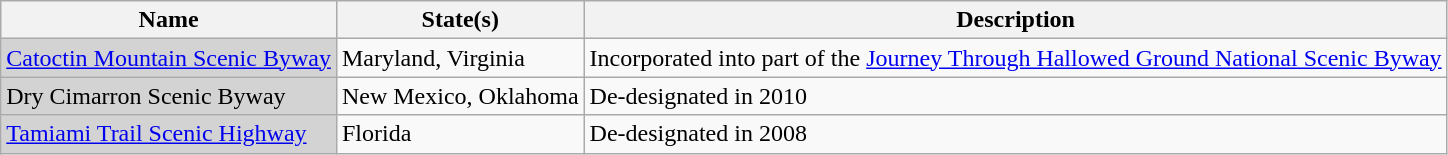<table class="wikitable sortable plainrowheaders">
<tr>
<th scope="col">Name</th>
<th scope="col">State(s)</th>
<th scope="col" class="unsortable">Description</th>
</tr>
<tr>
<td bgcolor=#d3d3d3><a href='#'>Catoctin Mountain Scenic Byway</a></td>
<td>Maryland, Virginia</td>
<td>Incorporated into part of the <a href='#'>Journey Through Hallowed Ground National Scenic Byway</a></td>
</tr>
<tr>
<td bgcolor=#d3d3d3>Dry Cimarron Scenic Byway</td>
<td>New Mexico, Oklahoma</td>
<td>De-designated in 2010</td>
</tr>
<tr>
<td bgcolor=#d3d3d3><a href='#'>Tamiami Trail Scenic Highway</a></td>
<td>Florida</td>
<td>De-designated in 2008</td>
</tr>
</table>
